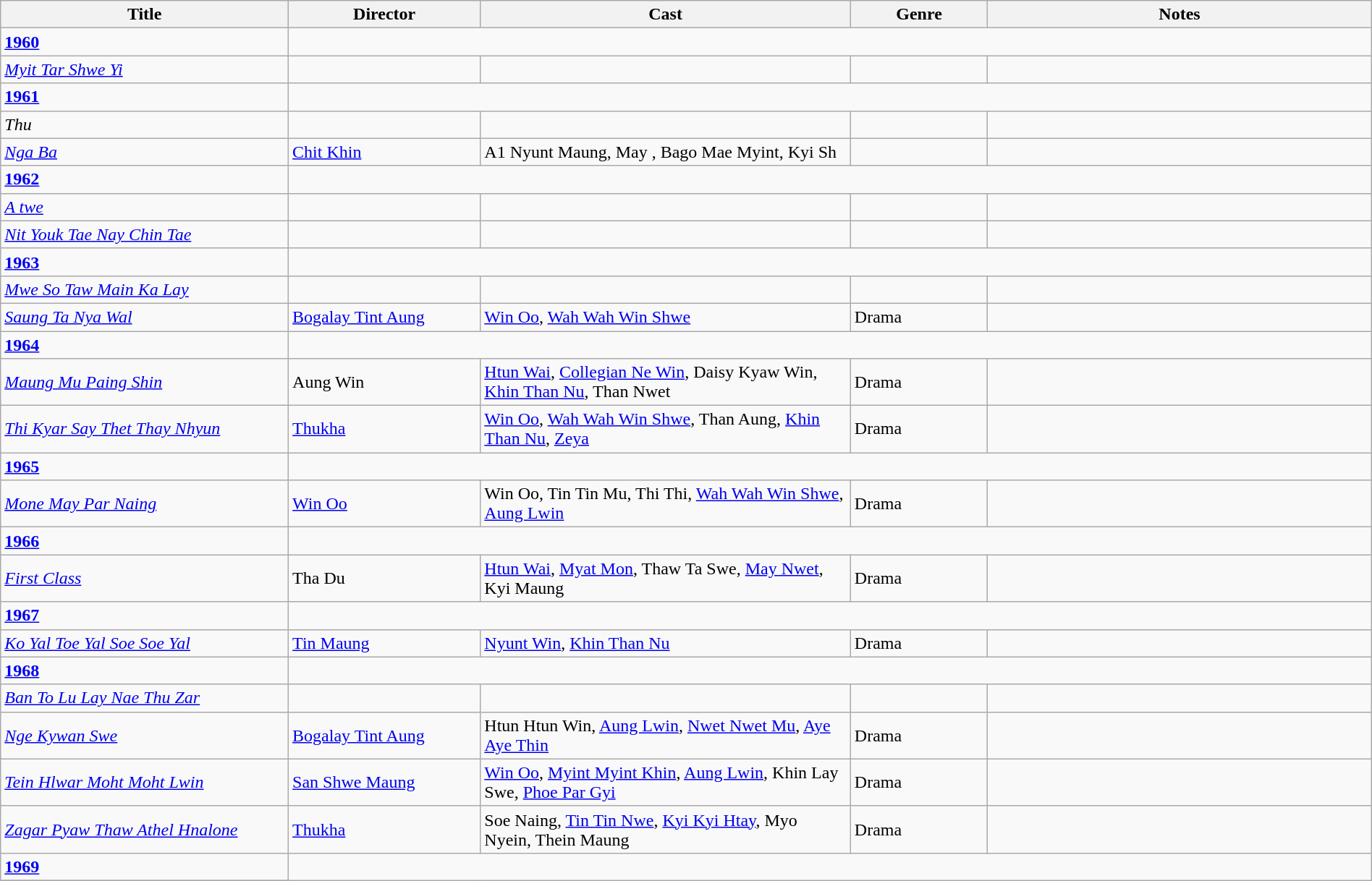<table class="wikitable" style="width:100%;">
<tr>
<th style="width:21%;">Title</th>
<th style="width:14%;">Director</th>
<th style="width:27%;">Cast</th>
<th style="width:10%;">Genre</th>
<th style="width:28%;">Notes</th>
</tr>
<tr>
<td><strong><a href='#'>1960</a></strong></td>
</tr>
<tr>
<td><em><a href='#'>Myit Tar Shwe Yi</a></em></td>
<td></td>
<td></td>
<td></td>
<td></td>
</tr>
<tr>
<td><strong><a href='#'>1961</a></strong></td>
</tr>
<tr>
<td><em>Thu</em></td>
<td></td>
<td></td>
<td></td>
<td></td>
</tr>
<tr>
<td><em><a href='#'>Nga Ba</a></em></td>
<td><a href='#'>Chit Khin</a></td>
<td>A1 Nyunt Maung, May , Bago Mae Myint, Kyi Sh</td>
<td></td>
<td></td>
</tr>
<tr>
<td><strong><a href='#'>1962</a></strong></td>
</tr>
<tr>
<td><em><a href='#'>A twe</a></em></td>
<td></td>
<td></td>
<td></td>
<td></td>
</tr>
<tr>
<td><em><a href='#'>Nit Youk Tae Nay Chin Tae</a></em></td>
<td></td>
<td></td>
<td></td>
<td></td>
</tr>
<tr>
<td><strong><a href='#'>1963</a></strong></td>
</tr>
<tr>
<td><em><a href='#'>Mwe So Taw Main Ka Lay</a></em></td>
<td></td>
<td></td>
<td></td>
<td></td>
</tr>
<tr>
<td><em><a href='#'>Saung Ta Nya Wal</a></em></td>
<td><a href='#'>Bogalay Tint Aung</a></td>
<td><a href='#'>Win Oo</a>, <a href='#'>Wah Wah Win Shwe</a></td>
<td>Drama</td>
<td></td>
</tr>
<tr>
<td><strong><a href='#'>1964</a></strong></td>
</tr>
<tr>
<td><em><a href='#'>Maung Mu Paing Shin</a></em></td>
<td>Aung Win</td>
<td><a href='#'>Htun Wai</a>, <a href='#'>Collegian Ne Win</a>, Daisy Kyaw Win, <a href='#'>Khin Than Nu</a>, Than Nwet</td>
<td>Drama</td>
<td></td>
</tr>
<tr>
<td><em><a href='#'>Thi Kyar Say Thet Thay Nhyun</a></em></td>
<td><a href='#'>Thukha</a></td>
<td><a href='#'>Win Oo</a>, <a href='#'>Wah Wah Win Shwe</a>, Than Aung, <a href='#'>Khin Than Nu</a>, <a href='#'>Zeya</a></td>
<td>Drama</td>
<td></td>
</tr>
<tr>
<td><strong><a href='#'>1965</a></strong></td>
</tr>
<tr>
<td><em><a href='#'>Mone May Par Naing</a></em></td>
<td><a href='#'>Win Oo</a></td>
<td>Win Oo, Tin Tin Mu, Thi Thi, <a href='#'>Wah Wah Win Shwe</a>, <a href='#'>Aung Lwin</a></td>
<td>Drama</td>
<td></td>
</tr>
<tr>
<td><strong><a href='#'>1966</a></strong></td>
</tr>
<tr>
<td><em><a href='#'>First Class</a></em></td>
<td>Tha Du</td>
<td><a href='#'>Htun Wai</a>, <a href='#'>Myat Mon</a>, Thaw Ta Swe, <a href='#'>May Nwet</a>, Kyi Maung</td>
<td>Drama</td>
<td></td>
</tr>
<tr>
<td><strong><a href='#'>1967</a></strong></td>
</tr>
<tr>
<td><em><a href='#'>Ko Yal Toe Yal Soe Soe Yal</a></em></td>
<td><a href='#'>Tin Maung</a></td>
<td><a href='#'>Nyunt Win</a>, <a href='#'>Khin Than Nu</a></td>
<td>Drama</td>
<td></td>
</tr>
<tr>
<td><strong><a href='#'>1968</a></strong></td>
</tr>
<tr>
<td><em><a href='#'>Ban To Lu Lay Nae Thu Zar</a></em></td>
<td></td>
<td></td>
<td></td>
<td></td>
</tr>
<tr>
<td><em><a href='#'>Nge Kywan Swe</a></em></td>
<td><a href='#'>Bogalay Tint Aung</a></td>
<td>Htun Htun Win, <a href='#'>Aung Lwin</a>, <a href='#'>Nwet Nwet Mu</a>, <a href='#'>Aye Aye Thin</a></td>
<td>Drama</td>
<td></td>
</tr>
<tr>
<td><em><a href='#'>Tein Hlwar Moht Moht Lwin</a></em></td>
<td><a href='#'>San Shwe Maung</a></td>
<td><a href='#'>Win Oo</a>, <a href='#'>Myint Myint Khin</a>, <a href='#'>Aung Lwin</a>, Khin Lay Swe, <a href='#'>Phoe Par Gyi</a></td>
<td>Drama</td>
<td></td>
</tr>
<tr>
<td><em><a href='#'>Zagar Pyaw Thaw Athel Hnalone</a></em></td>
<td><a href='#'>Thukha</a></td>
<td>Soe Naing, <a href='#'>Tin Tin Nwe</a>, <a href='#'>Kyi Kyi Htay</a>, Myo Nyein, Thein Maung</td>
<td>Drama</td>
<td></td>
</tr>
<tr>
<td><strong><a href='#'>1969</a></strong></td>
</tr>
<tr>
</tr>
</table>
